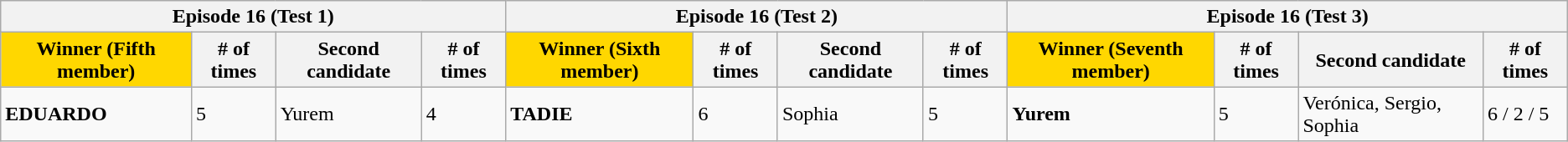<table class="wikitable">
<tr>
<th colspan=4><strong>Episode 16 (Test 1)</strong></th>
<th colspan=4><strong>Episode 16 (Test 2)</strong></th>
<th colspan=4><strong>Episode 16 (Test 3)</strong></th>
</tr>
<tr>
<th style="background:#FFD700">Winner (Fifth member)</th>
<th># of times</th>
<th>Second candidate</th>
<th># of times</th>
<th style="background:#FFD700">Winner (Sixth member)</th>
<th># of times</th>
<th>Second candidate</th>
<th># of times</th>
<th style="background:#FFD700">Winner (Seventh member)</th>
<th># of times</th>
<th>Second candidate</th>
<th># of times</th>
</tr>
<tr>
<td><strong>EDUARDO</strong></td>
<td>5</td>
<td>Yurem</td>
<td>4</td>
<td><strong>TADIE</strong></td>
<td>6</td>
<td>Sophia</td>
<td>5</td>
<td><strong>Yurem</strong></td>
<td>5</td>
<td>Verónica, Sergio, Sophia</td>
<td>6 / 2 / 5</td>
</tr>
</table>
